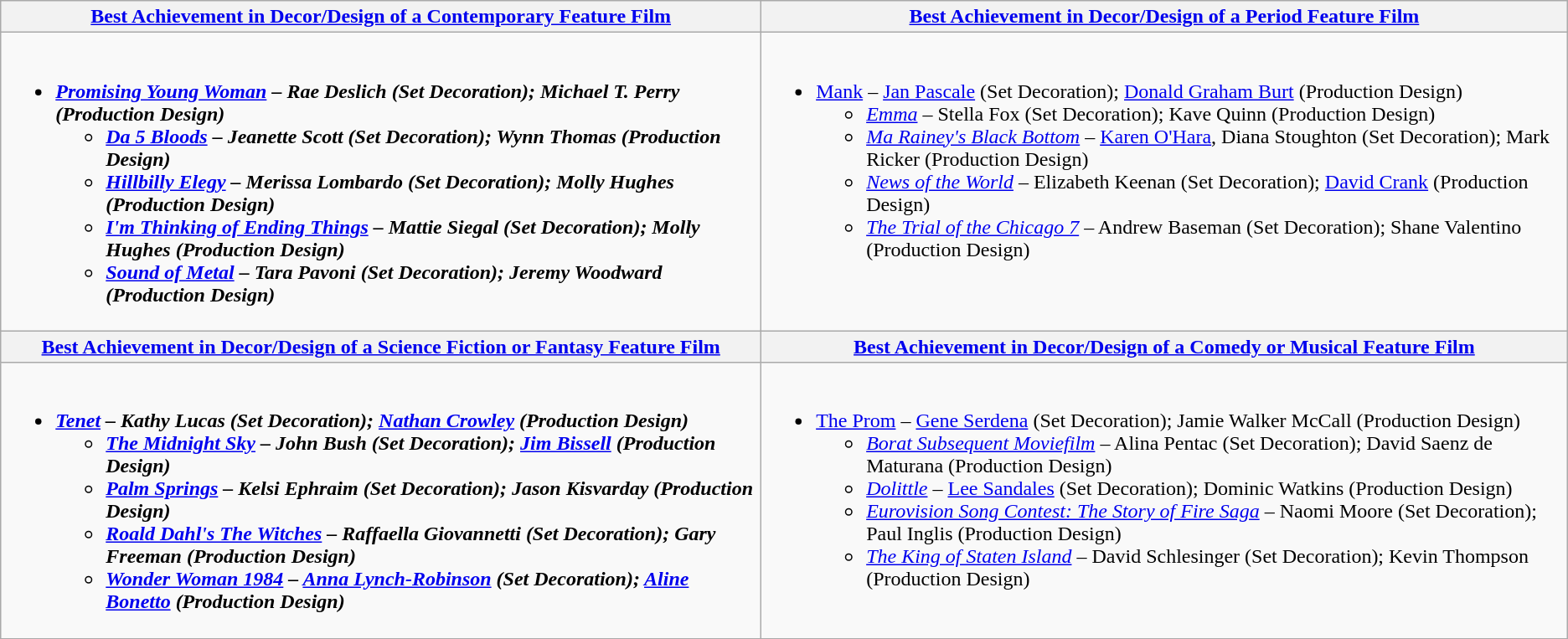<table class=wikitable style="width=100%">
<tr>
<th style="width=50%"><a href='#'>Best Achievement in Decor/Design of a Contemporary Feature Film</a></th>
<th style="width=50%"><a href='#'>Best Achievement in Decor/Design of a Period Feature Film</a></th>
</tr>
<tr>
<td valign="top"><br><ul><li><strong><em><a href='#'>Promising Young Woman</a><em> – Rae Deslich (Set Decoration); Michael T. Perry (Production Design)<strong><ul><li></em><a href='#'>Da 5 Bloods</a><em> – Jeanette Scott (Set Decoration); Wynn Thomas (Production Design)</li><li></em><a href='#'>Hillbilly Elegy</a><em> – Merissa Lombardo (Set Decoration); Molly Hughes (Production Design)</li><li></em><a href='#'>I'm Thinking of Ending Things</a><em> – Mattie Siegal (Set Decoration); Molly Hughes (Production Design)</li><li></em><a href='#'>Sound of Metal</a><em> – Tara Pavoni (Set Decoration); Jeremy Woodward (Production Design)</li></ul></li></ul></td>
<td valign="top"><br><ul><li></em></strong><a href='#'>Mank</a></em> – <a href='#'>Jan Pascale</a> (Set Decoration); <a href='#'>Donald Graham Burt</a> (Production Design)</strong><ul><li><em><a href='#'>Emma</a></em> – Stella Fox (Set Decoration); Kave Quinn (Production Design)</li><li><em><a href='#'>Ma Rainey's Black Bottom</a></em> – <a href='#'>Karen O'Hara</a>, Diana Stoughton (Set Decoration); Mark Ricker (Production Design)</li><li><em><a href='#'>News of the World</a></em> – Elizabeth Keenan (Set Decoration); <a href='#'>David Crank</a> (Production Design)</li><li><em><a href='#'>The Trial of the Chicago 7</a></em> – Andrew Baseman (Set Decoration); Shane Valentino (Production Design)</li></ul></li></ul></td>
</tr>
<tr>
<th style="width=50%"><a href='#'>Best Achievement in Decor/Design of a Science Fiction or Fantasy Feature Film</a></th>
<th style="width=50%"><a href='#'>Best Achievement in Decor/Design of a Comedy or Musical Feature Film</a></th>
</tr>
<tr>
<td valign="top"><br><ul><li><strong><em><a href='#'>Tenet</a><em> – Kathy Lucas (Set Decoration); <a href='#'>Nathan Crowley</a> (Production Design)<strong><ul><li></em><a href='#'>The Midnight Sky</a><em> – John Bush (Set Decoration); <a href='#'>Jim Bissell</a> (Production Design)</li><li></em><a href='#'>Palm Springs</a><em> – Kelsi Ephraim (Set Decoration); Jason Kisvarday (Production Design)</li><li></em><a href='#'>Roald Dahl's The Witches</a><em> – Raffaella Giovannetti (Set Decoration); Gary Freeman (Production Design)</li><li></em><a href='#'>Wonder Woman 1984</a><em> – <a href='#'>Anna Lynch-Robinson</a> (Set Decoration); <a href='#'>Aline Bonetto</a> (Production Design)</li></ul></li></ul></td>
<td valign="top"><br><ul><li></em></strong><a href='#'>The Prom</a></em> – <a href='#'>Gene Serdena</a> (Set Decoration); Jamie Walker McCall (Production Design)</strong><ul><li><em><a href='#'>Borat Subsequent Moviefilm</a></em> – Alina Pentac (Set Decoration); David Saenz de Maturana (Production Design)</li><li><em><a href='#'>Dolittle</a></em> – <a href='#'>Lee Sandales</a> (Set Decoration); Dominic Watkins (Production Design)</li><li><em><a href='#'>Eurovision Song Contest: The Story of Fire Saga</a></em> – Naomi Moore (Set Decoration); Paul Inglis (Production Design)</li><li><em><a href='#'>The King of Staten Island</a></em> – David Schlesinger (Set Decoration); Kevin Thompson (Production Design)</li></ul></li></ul></td>
</tr>
<tr>
</tr>
</table>
